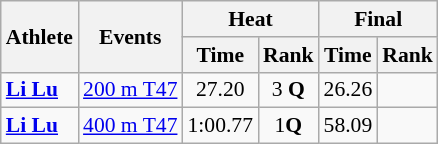<table class=wikitable style="text-align: center; font-size:90%">
<tr>
<th rowspan="2">Athlete</th>
<th rowspan="2">Events</th>
<th colspan="2">Heat</th>
<th colspan="2">Final</th>
</tr>
<tr>
<th>Time</th>
<th>Rank</th>
<th>Time</th>
<th>Rank</th>
</tr>
<tr>
<td align=left><strong><a href='#'>Li Lu</a></strong></td>
<td align=left><a href='#'>200 m T47</a></td>
<td>27.20</td>
<td>3 <strong>Q</strong></td>
<td>26.26</td>
<td></td>
</tr>
<tr>
<td align=left><strong><a href='#'>Li Lu</a></strong></td>
<td align=left><a href='#'>400 m T47</a></td>
<td>1:00.77</td>
<td>1<strong>Q</strong></td>
<td>58.09</td>
<td></td>
</tr>
</table>
